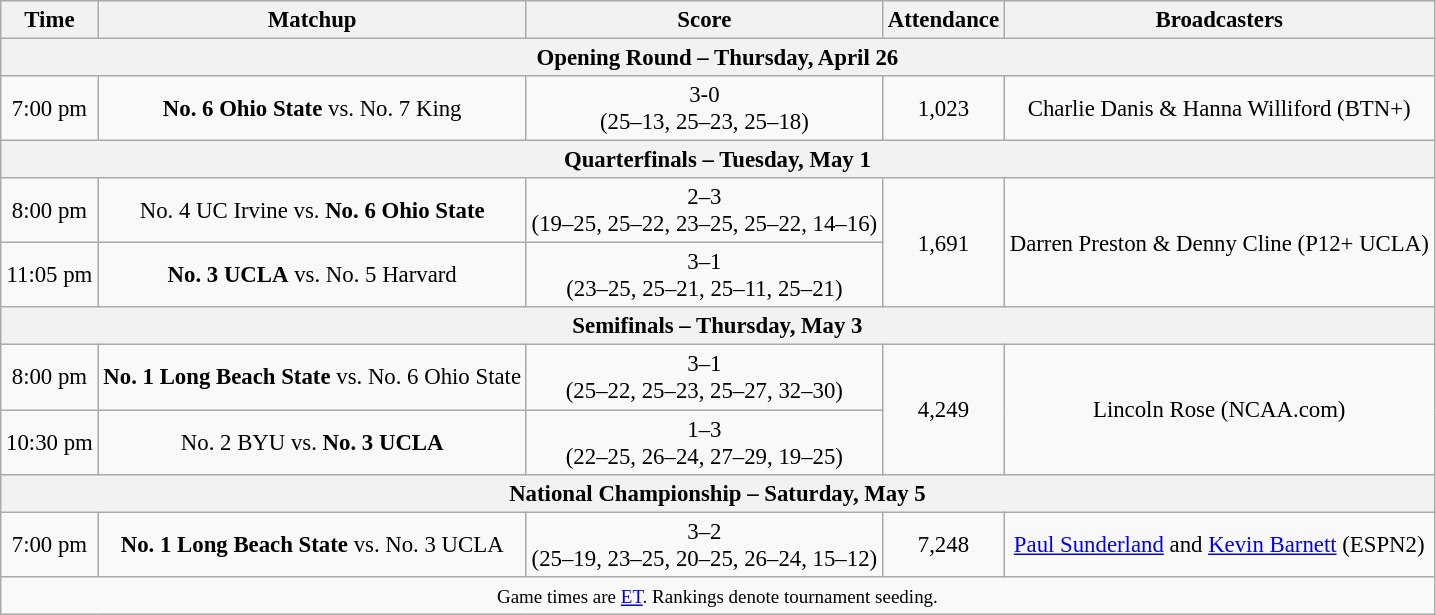<table class="wikitable" style="font-size: 95%;text-align:center">
<tr>
<th>Time</th>
<th>Matchup</th>
<th>Score</th>
<th>Attendance</th>
<th>Broadcasters</th>
</tr>
<tr>
<th colspan=5>Opening Round – Thursday, April 26</th>
</tr>
<tr>
<td>7:00 pm</td>
<td><strong>No. 6 Ohio State</strong> vs. No. 7 King</td>
<td>3-0<br>(25–13, 25–23, 25–18)</td>
<td>1,023</td>
<td>Charlie Danis & Hanna Williford (BTN+)</td>
</tr>
<tr>
<th colspan=5>Quarterfinals – Tuesday, May 1</th>
</tr>
<tr>
<td>8:00 pm</td>
<td>No. 4 UC Irvine vs. <strong>No. 6 Ohio State</strong></td>
<td>2–3<br>(19–25, 25–22, 23–25, 25–22, 14–16)</td>
<td rowspan=2>1,691</td>
<td rowspan=2>Darren Preston & Denny Cline (P12+ UCLA)</td>
</tr>
<tr>
<td>11:05 pm</td>
<td><strong>No. 3 UCLA</strong> vs. No. 5 Harvard</td>
<td>3–1<br>(23–25, 25–21, 25–11, 25–21)</td>
</tr>
<tr>
<th colspan=5>Semifinals – Thursday, May 3</th>
</tr>
<tr>
<td>8:00 pm</td>
<td><strong>No. 1 Long Beach State</strong> vs. No. 6 Ohio State</td>
<td>3–1<br>(25–22, 25–23, 25–27, 32–30)</td>
<td rowspan=2>4,249</td>
<td rowspan=2>Lincoln Rose (NCAA.com)</td>
</tr>
<tr>
<td>10:30 pm</td>
<td>No. 2 BYU vs. <strong>No. 3 UCLA</strong></td>
<td>1–3<br>(22–25, 26–24, 27–29, 19–25)</td>
</tr>
<tr>
<th colspan=5>National Championship – Saturday, May 5</th>
</tr>
<tr>
<td>7:00 pm</td>
<td><strong>No. 1 Long Beach State</strong> vs. No. 3 UCLA</td>
<td>3–2<br>(25–19, 23–25, 20–25, 26–24, 15–12)</td>
<td>7,248</td>
<td><a href='#'>Paul Sunderland</a> and <a href='#'>Kevin Barnett</a> (ESPN2)</td>
</tr>
<tr>
<td colspan=5><small>Game times are <a href='#'>ET</a>. Rankings denote tournament seeding.</small></td>
</tr>
</table>
